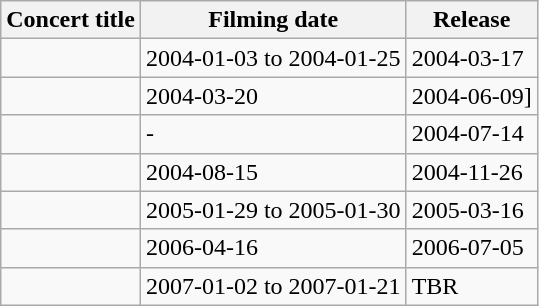<table class="wikitable">
<tr>
<th>Concert title</th>
<th>Filming date</th>
<th>Release</th>
</tr>
<tr>
<td align="left"></td>
<td>2004-01-03 to 2004-01-25</td>
<td>2004-03-17</td>
</tr>
<tr>
<td align="left"></td>
<td>2004-03-20</td>
<td>2004-06-09]</td>
</tr>
<tr>
<td align="left"></td>
<td>-</td>
<td>2004-07-14</td>
</tr>
<tr>
<td align="left"></td>
<td>2004-08-15</td>
<td>2004-11-26</td>
</tr>
<tr>
<td align="left"></td>
<td>2005-01-29 to 2005-01-30</td>
<td>2005-03-16</td>
</tr>
<tr>
<td align="left"></td>
<td>2006-04-16</td>
<td>2006-07-05</td>
</tr>
<tr>
<td align="left"></td>
<td>2007-01-02 to 2007-01-21</td>
<td>TBR</td>
</tr>
</table>
